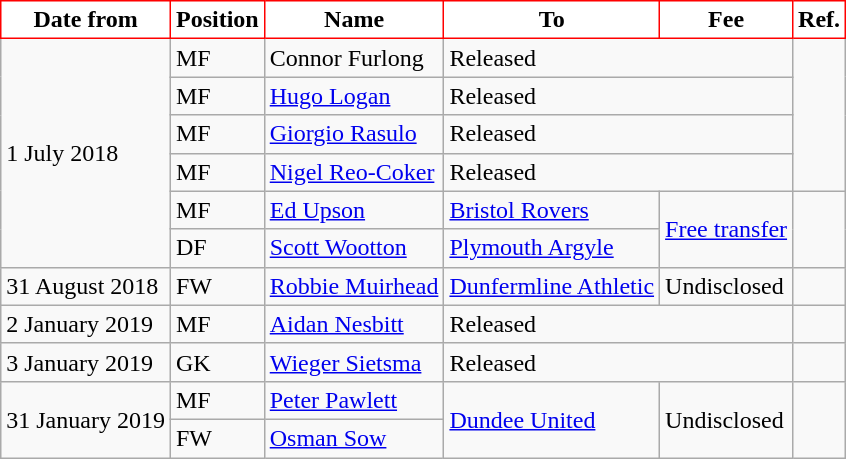<table class="wikitable">
<tr>
<th style="background:#FFFFFF; color:black; border:1px solid red;">Date from</th>
<th style="background:#FFFFFF; color:black; border:1px solid red;">Position</th>
<th style="background:#FFFFFF; color:black; border:1px solid red;">Name</th>
<th style="background:#FFFFFF; color:black; border:1px solid red;">To</th>
<th style="background:#FFFFFF; color:black; border:1px solid red;">Fee</th>
<th style="background:#FFFFFF; color:black; border:1px solid red;">Ref.</th>
</tr>
<tr>
<td rowspan="6">1 July 2018</td>
<td>MF</td>
<td> Connor Furlong</td>
<td colspan="2">Released</td>
<td rowspan="4"></td>
</tr>
<tr>
<td>MF</td>
<td> <a href='#'>Hugo Logan</a></td>
<td colspan="2">Released</td>
</tr>
<tr>
<td>MF</td>
<td> <a href='#'>Giorgio Rasulo</a></td>
<td colspan="2">Released</td>
</tr>
<tr>
<td>MF</td>
<td> <a href='#'>Nigel Reo-Coker</a></td>
<td colspan="2">Released</td>
</tr>
<tr>
<td>MF</td>
<td> <a href='#'>Ed Upson</a></td>
<td><a href='#'>Bristol Rovers</a></td>
<td rowspan="2"><a href='#'>Free transfer</a></td>
<td rowspan="2"></td>
</tr>
<tr>
<td>DF</td>
<td> <a href='#'>Scott Wootton</a></td>
<td><a href='#'>Plymouth Argyle</a></td>
</tr>
<tr>
<td>31 August 2018</td>
<td>FW</td>
<td> <a href='#'>Robbie Muirhead</a></td>
<td> <a href='#'>Dunfermline Athletic</a></td>
<td>Undisclosed</td>
<td></td>
</tr>
<tr>
<td>2 January 2019</td>
<td>MF</td>
<td> <a href='#'>Aidan Nesbitt</a></td>
<td colspan="2">Released</td>
<td></td>
</tr>
<tr>
<td>3 January 2019</td>
<td>GK</td>
<td> <a href='#'>Wieger Sietsma</a></td>
<td colspan="2">Released</td>
<td></td>
</tr>
<tr>
<td rowspan="2">31 January 2019</td>
<td>MF</td>
<td> <a href='#'>Peter Pawlett</a></td>
<td rowspan="2"> <a href='#'>Dundee United</a></td>
<td rowspan="2">Undisclosed</td>
<td rowspan="2"></td>
</tr>
<tr>
<td>FW</td>
<td> <a href='#'>Osman Sow</a></td>
</tr>
</table>
